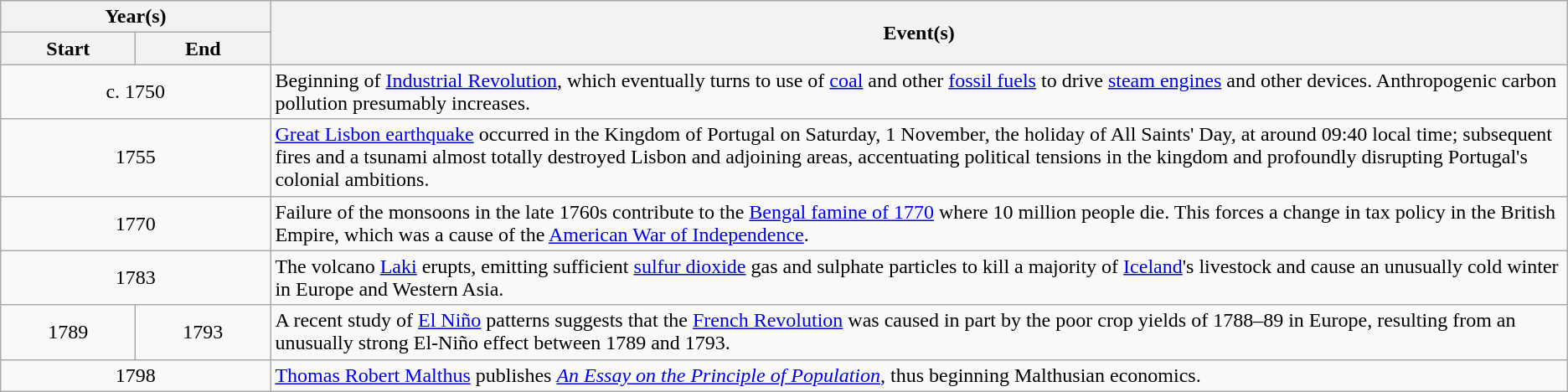<table class="wikitable">
<tr>
<th colspan="2">Year(s)</th>
<th rowspan="2">Event(s)</th>
</tr>
<tr>
<th style="width:100px;">Start</th>
<th style="width:100px;">End</th>
</tr>
<tr>
<td colspan="2" style="text-align:center;">c. 1750</td>
<td>Beginning of <a href='#'>Industrial Revolution</a>, which eventually turns to use of <a href='#'>coal</a> and other <a href='#'>fossil fuels</a> to drive <a href='#'>steam engines</a> and other devices.  Anthropogenic carbon pollution presumably increases.</td>
</tr>
<tr>
<td colspan="2" style="text-align:center;">1755</td>
<td><a href='#'>Great Lisbon earthquake</a> occurred in the Kingdom of Portugal on Saturday, 1 November, the holiday of All Saints' Day, at around 09:40 local time; subsequent fires and a tsunami almost totally destroyed Lisbon and adjoining areas, accentuating political tensions in the kingdom  and profoundly disrupting Portugal's colonial ambitions.</td>
</tr>
<tr>
<td colspan="2" style="text-align:center;">1770</td>
<td>Failure of the monsoons in the late 1760s contribute to the <a href='#'>Bengal famine of 1770</a> where 10 million people die.  This forces a change in tax policy in the British Empire, which was a cause of the <a href='#'>American War of Independence</a>.</td>
</tr>
<tr>
<td colspan="2" style="text-align:center;">1783</td>
<td>The volcano <a href='#'>Laki</a> erupts, emitting sufficient <a href='#'>sulfur dioxide</a> gas and sulphate particles to kill a majority of <a href='#'>Iceland</a>'s livestock and cause an unusually cold winter in Europe and Western Asia.</td>
</tr>
<tr>
<td style="text-align:center;">1789</td>
<td style="text-align:center;">1793</td>
<td>A recent study of <a href='#'>El Niño</a> patterns suggests that the <a href='#'>French Revolution</a> was caused in part by the poor crop yields of 1788–89 in Europe, resulting from an unusually strong El-Niño effect between 1789 and 1793.</td>
</tr>
<tr>
<td colspan="2" style="text-align:center;">1798</td>
<td><a href='#'>Thomas Robert Malthus</a> publishes <em><a href='#'>An Essay on the Principle of Population</a></em>, thus beginning Malthusian economics.</td>
</tr>
</table>
